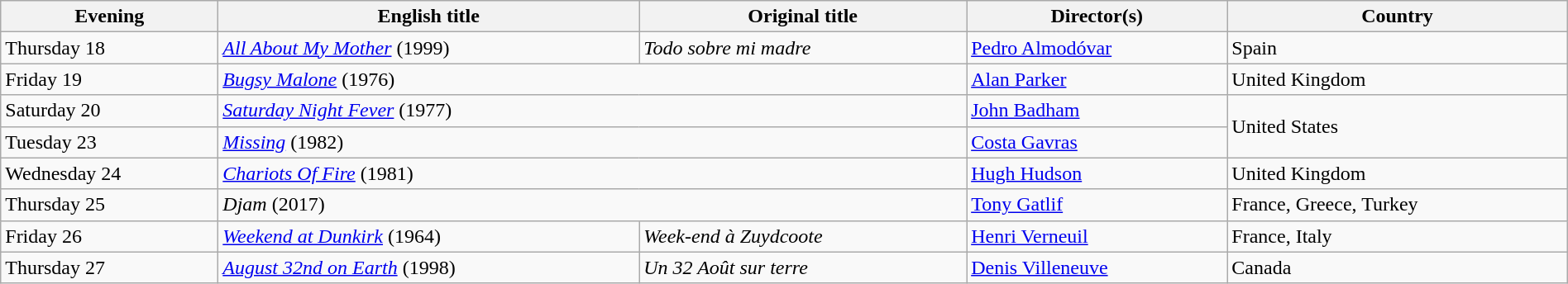<table class="wikitable" style="width:100%;" cellpadding="5">
<tr>
<th scope="col">Evening</th>
<th scope="col">English title</th>
<th scope="col">Original title</th>
<th scope="col">Director(s)</th>
<th scope="col">Country</th>
</tr>
<tr>
<td data-sort-value="18">Thursday 18</td>
<td><em><a href='#'>All About My Mother</a></em> (1999)</td>
<td><em>Todo sobre mi madre</em></td>
<td data-sort-value="Almodóvar"><a href='#'>Pedro Almodóvar</a></td>
<td>Spain</td>
</tr>
<tr>
<td data-sort-value="19">Friday 19</td>
<td colspan=2><em><a href='#'>Bugsy Malone</a></em> (1976)</td>
<td data-sort-value="Parker"><a href='#'>Alan Parker</a></td>
<td>United Kingdom</td>
</tr>
<tr>
<td data-sort-value="20">Saturday 20</td>
<td colspan=2><em><a href='#'>Saturday Night Fever</a></em> (1977)</td>
<td data-sort-value="Badham"><a href='#'>John Badham</a></td>
<td rowspan="2">United States</td>
</tr>
<tr>
<td data-sort-value="23">Tuesday 23</td>
<td colspan=2><em><a href='#'>Missing</a></em> (1982)</td>
<td data-sort-value="Gavras"><a href='#'>Costa Gavras</a></td>
</tr>
<tr>
<td data-sort-value="24">Wednesday 24</td>
<td colspan=2><em><a href='#'>Chariots Of Fire</a></em> (1981)</td>
<td data-sort-value="Hudson"><a href='#'>Hugh Hudson</a></td>
<td>United Kingdom</td>
</tr>
<tr>
<td data-sort-value="25">Thursday 25</td>
<td colspan=2><em>Djam</em> (2017)</td>
<td data-sort-value="Gatlif"><a href='#'>Tony Gatlif</a></td>
<td>France, Greece, Turkey</td>
</tr>
<tr>
<td data-sort-value="26">Friday 26</td>
<td><em><a href='#'>Weekend at Dunkirk</a></em> (1964)</td>
<td><em>Week-end à Zuydcoote</em></td>
<td data-sort-value="Verneuil"><a href='#'>Henri Verneuil</a></td>
<td>France, Italy</td>
</tr>
<tr>
<td data-sort-value="27">Thursday 27</td>
<td><em><a href='#'>August 32nd on Earth</a></em> (1998)</td>
<td data-sort-value="32 Août"><em>Un 32 Août sur terre</em></td>
<td data-sort-value="Villeneuve"><a href='#'>Denis Villeneuve</a></td>
<td>Canada</td>
</tr>
</table>
